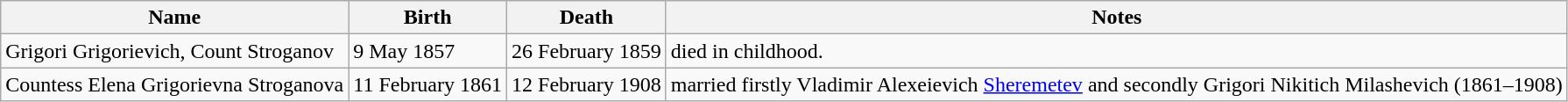<table class="wikitable">
<tr>
<th>Name</th>
<th>Birth</th>
<th>Death</th>
<th>Notes</th>
</tr>
<tr>
<td>Grigori Grigorievich, Count Stroganov</td>
<td>9 May 1857</td>
<td>26 February 1859</td>
<td>died in childhood.</td>
</tr>
<tr>
<td>Countess Elena Grigorievna Stroganova</td>
<td>11 February 1861</td>
<td>12 February 1908</td>
<td>married firstly Vladimir Alexeievich <a href='#'>Sheremetev</a> and secondly Grigori Nikitich Milashevich (1861–1908)</td>
</tr>
</table>
